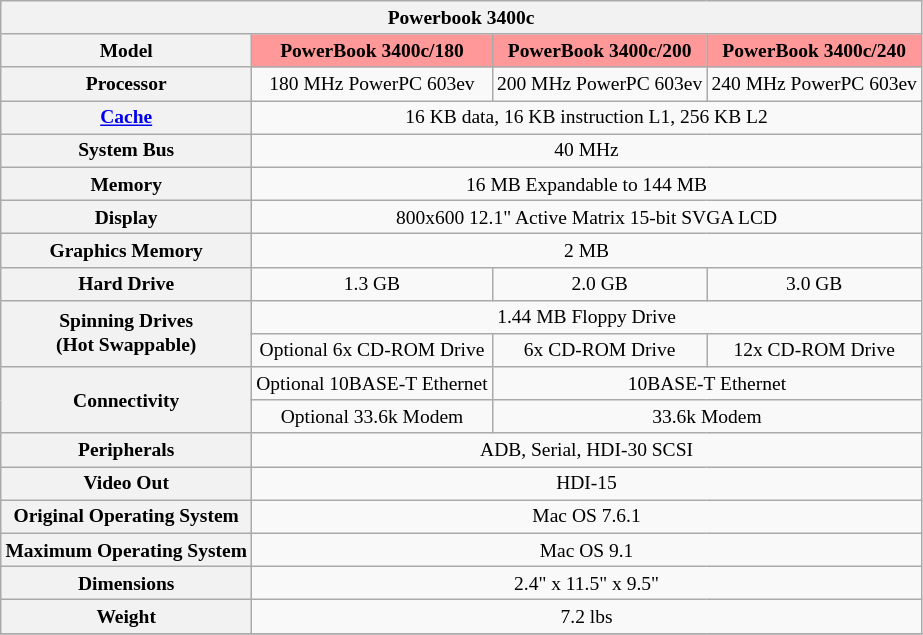<table class="wikitable mw-collapsible" style="font-size:small; text-align:center">
<tr>
<th colspan=4>Powerbook 3400c</th>
</tr>
<tr>
<th>Model</th>
<th style="background:#FF9999">PowerBook 3400c/180</th>
<th style="background:#FF9999">PowerBook 3400c/200</th>
<th style="background:#FF9999">PowerBook 3400c/240</th>
</tr>
<tr>
<th>Processor</th>
<td colspan=1>180 MHz PowerPC 603ev</td>
<td colspan=1>200 MHz PowerPC 603ev</td>
<td colspan=1>240 MHz PowerPC 603ev</td>
</tr>
<tr>
<th><a href='#'>Cache</a></th>
<td colspan=3>16 KB data, 16 KB instruction L1, 256 KB L2</td>
</tr>
<tr>
<th>System Bus</th>
<td colspan=3>40 MHz</td>
</tr>
<tr>
<th>Memory</th>
<td colspan=3>16 MB <span>Expandable to 144 MB</span></td>
</tr>
<tr>
<th>Display</th>
<td colspan=3>800x600 12.1" Active Matrix 15-bit SVGA LCD</td>
</tr>
<tr>
<th>Graphics Memory</th>
<td colspan=3>2 MB</td>
</tr>
<tr>
<th>Hard Drive</th>
<td colspan=1>1.3 GB</td>
<td colspan=1>2.0 GB</td>
<td colspan=1>3.0 GB</td>
</tr>
<tr>
<th rowspan=2>Spinning Drives<br>(Hot Swappable)</th>
<td colspan=3>1.44 MB Floppy Drive</td>
</tr>
<tr>
<td colspan=1><span>Optional 6x CD-ROM Drive</span></td>
<td colspan=1>6x CD-ROM Drive</td>
<td colspan=1>12x CD-ROM Drive</td>
</tr>
<tr>
<th rowspan=2>Connectivity</th>
<td colspan=1><span>Optional 10BASE-T Ethernet</span></td>
<td colspan=2>10BASE-T Ethernet</td>
</tr>
<tr>
<td colspan=1><span>Optional 33.6k Modem</span></td>
<td colspan=2>33.6k Modem</td>
</tr>
<tr>
<th>Peripherals</th>
<td colspan=3>ADB, Serial, HDI-30 SCSI</td>
</tr>
<tr>
<th>Video Out</th>
<td colspan=3>HDI-15</td>
</tr>
<tr>
<th>Original Operating System</th>
<td colspan=3>Mac OS 7.6.1</td>
</tr>
<tr>
<th>Maximum Operating System</th>
<td colspan=3>Mac OS 9.1</td>
</tr>
<tr>
<th>Dimensions</th>
<td colspan=3>2.4" x 11.5" x 9.5"</td>
</tr>
<tr>
<th>Weight</th>
<td colspan=3>7.2 lbs</td>
</tr>
<tr>
</tr>
</table>
